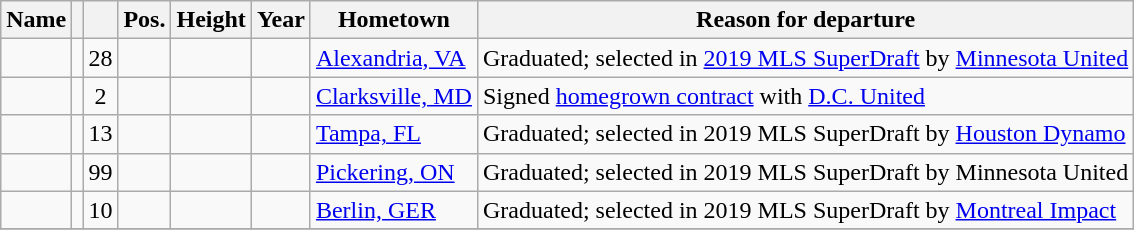<table class="wikitable sortable" border="1">
<tr>
<th>Name</th>
<th></th>
<th></th>
<th>Pos.</th>
<th>Height</th>
<th>Year</th>
<th>Hometown</th>
<th class="unsortable">Reason for departure</th>
</tr>
<tr>
<td></td>
<td></td>
<td align="center">28</td>
<td align="center"></td>
<td></td>
<td></td>
<td><a href='#'>Alexandria, VA</a></td>
<td>Graduated; selected in <a href='#'>2019 MLS SuperDraft</a> by <a href='#'>Minnesota United</a></td>
</tr>
<tr>
<td></td>
<td></td>
<td align="center">2</td>
<td align="center"></td>
<td></td>
<td></td>
<td><a href='#'>Clarksville, MD</a></td>
<td>Signed <a href='#'>homegrown contract</a> with <a href='#'>D.C. United</a></td>
</tr>
<tr>
<td></td>
<td></td>
<td align="center">13</td>
<td align="center"></td>
<td></td>
<td></td>
<td><a href='#'>Tampa, FL</a></td>
<td>Graduated; selected in 2019 MLS SuperDraft by <a href='#'>Houston Dynamo</a></td>
</tr>
<tr>
<td></td>
<td></td>
<td align="center">99</td>
<td align="center"></td>
<td></td>
<td></td>
<td><a href='#'>Pickering, ON</a></td>
<td>Graduated; selected in 2019 MLS SuperDraft by Minnesota United</td>
</tr>
<tr>
<td></td>
<td></td>
<td align="center">10</td>
<td align="center"></td>
<td></td>
<td></td>
<td><a href='#'>Berlin, GER</a></td>
<td>Graduated; selected in 2019 MLS SuperDraft by <a href='#'>Montreal Impact</a></td>
</tr>
<tr>
</tr>
</table>
